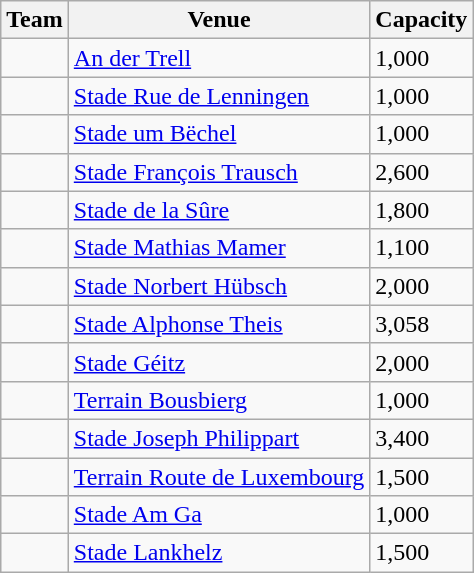<table class="wikitable sortable">
<tr>
<th>Team</th>
<th>Venue</th>
<th>Capacity</th>
</tr>
<tr>
<td></td>
<td><a href='#'>An der Trell</a></td>
<td>1,000</td>
</tr>
<tr>
<td></td>
<td><a href='#'>Stade Rue de Lenningen</a></td>
<td>1,000</td>
</tr>
<tr>
<td></td>
<td><a href='#'>Stade um Bëchel</a></td>
<td>1,000</td>
</tr>
<tr>
<td></td>
<td><a href='#'>Stade François Trausch</a></td>
<td>2,600</td>
</tr>
<tr>
<td></td>
<td><a href='#'>Stade de la Sûre</a></td>
<td>1,800</td>
</tr>
<tr>
<td></td>
<td><a href='#'>Stade Mathias Mamer</a></td>
<td>1,100</td>
</tr>
<tr>
<td></td>
<td><a href='#'>Stade Norbert Hübsch</a></td>
<td>2,000</td>
</tr>
<tr>
<td></td>
<td><a href='#'>Stade Alphonse Theis</a></td>
<td>3,058</td>
</tr>
<tr>
<td></td>
<td><a href='#'>Stade Géitz</a></td>
<td>2,000</td>
</tr>
<tr>
<td></td>
<td><a href='#'>Terrain Bousbierg</a></td>
<td>1,000</td>
</tr>
<tr>
<td></td>
<td><a href='#'>Stade Joseph Philippart</a></td>
<td>3,400</td>
</tr>
<tr>
<td></td>
<td><a href='#'>Terrain Route de Luxembourg</a></td>
<td>1,500</td>
</tr>
<tr>
<td></td>
<td><a href='#'>Stade Am Ga</a></td>
<td>1,000</td>
</tr>
<tr>
<td></td>
<td><a href='#'>Stade Lankhelz</a></td>
<td>1,500<br></td>
</tr>
</table>
